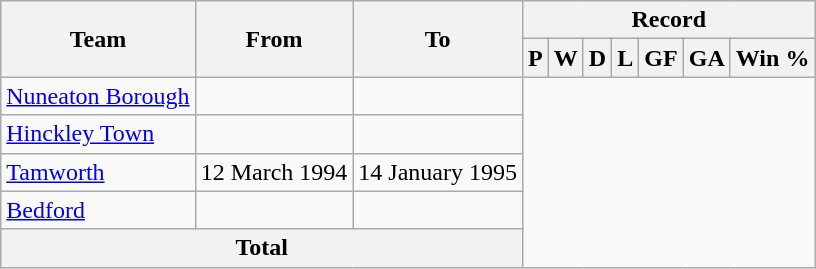<table class="wikitable" style="text-align:left">
<tr>
<th rowspan="2">Team</th>
<th rowspan="2">From</th>
<th rowspan="2">To</th>
<th colspan="7">Record</th>
</tr>
<tr>
<th>P</th>
<th>W</th>
<th>D</th>
<th>L</th>
<th>GF</th>
<th>GA</th>
<th>Win %</th>
</tr>
<tr>
<td><a href='#'>Nuneaton Borough</a></td>
<td></td>
<td><br></td>
</tr>
<tr>
<td><a href='#'>Hinckley Town</a></td>
<td></td>
<td><br></td>
</tr>
<tr>
<td><a href='#'>Tamworth</a></td>
<td>12 March 1994</td>
<td>14 January 1995<br></td>
</tr>
<tr>
<td><a href='#'>Bedford</a></td>
<td></td>
<td><br></td>
</tr>
<tr>
<th colspan=3>Total<br></th>
</tr>
</table>
